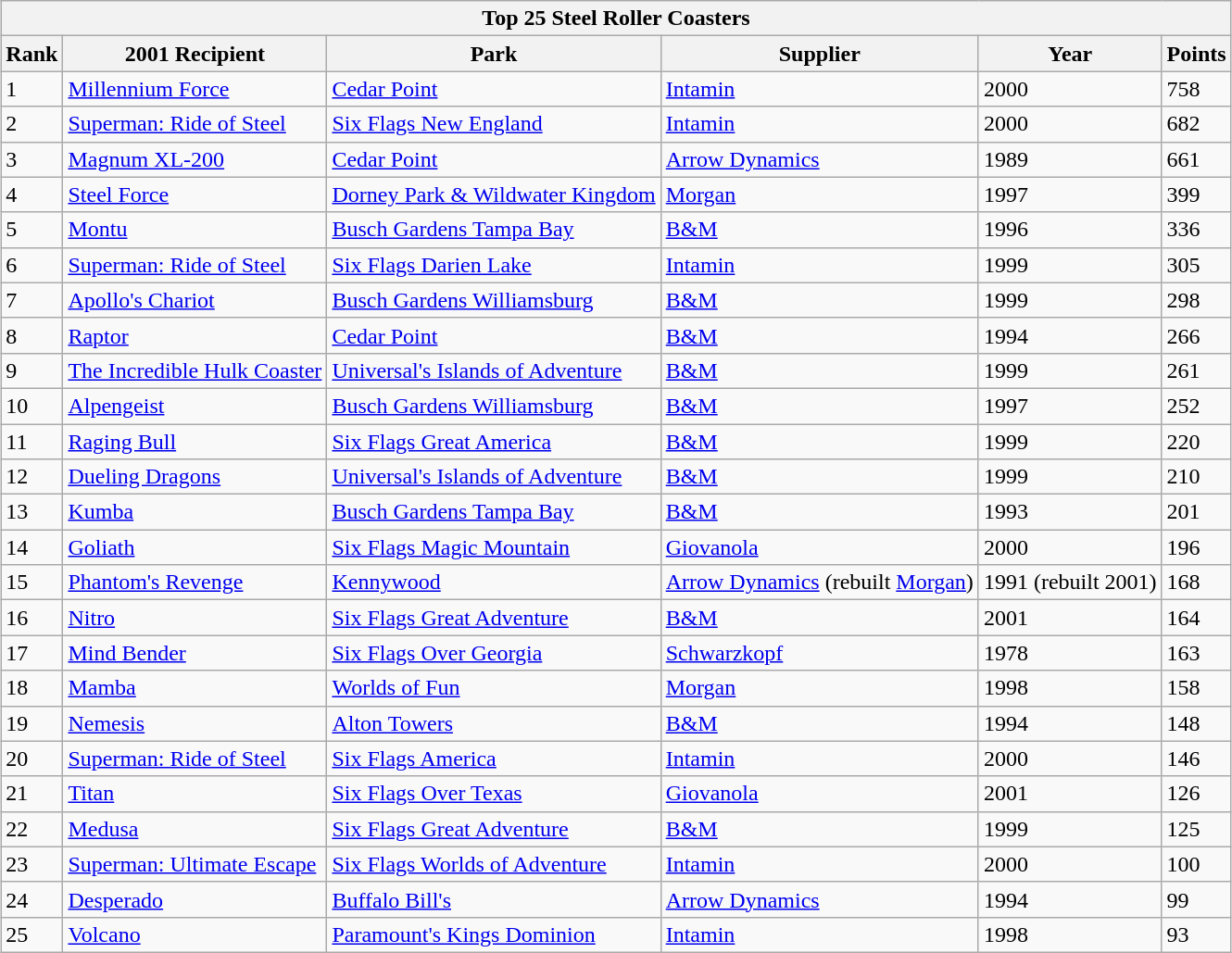<table class="wikitable" style="margin:1em auto;">
<tr>
<th colspan="500"><strong>Top 25 Steel Roller Coasters</strong></th>
</tr>
<tr>
<th>Rank</th>
<th>2001 Recipient</th>
<th>Park</th>
<th>Supplier</th>
<th>Year</th>
<th>Points</th>
</tr>
<tr>
<td>1</td>
<td><a href='#'>Millennium Force</a></td>
<td><a href='#'>Cedar Point</a></td>
<td><a href='#'>Intamin</a></td>
<td>2000</td>
<td>758</td>
</tr>
<tr>
<td>2</td>
<td><a href='#'>Superman: Ride of Steel</a></td>
<td><a href='#'>Six Flags New England</a></td>
<td><a href='#'>Intamin</a></td>
<td>2000</td>
<td>682</td>
</tr>
<tr>
<td>3</td>
<td><a href='#'>Magnum XL-200</a></td>
<td><a href='#'>Cedar Point</a></td>
<td><a href='#'>Arrow Dynamics</a></td>
<td>1989</td>
<td>661</td>
</tr>
<tr>
<td>4</td>
<td><a href='#'>Steel Force</a></td>
<td><a href='#'>Dorney Park & Wildwater Kingdom</a></td>
<td><a href='#'>Morgan</a></td>
<td>1997</td>
<td>399</td>
</tr>
<tr>
<td>5</td>
<td><a href='#'>Montu</a></td>
<td><a href='#'>Busch Gardens Tampa Bay</a></td>
<td><a href='#'>B&M</a></td>
<td>1996</td>
<td>336</td>
</tr>
<tr>
<td>6</td>
<td><a href='#'>Superman: Ride of Steel</a></td>
<td><a href='#'>Six Flags Darien Lake</a></td>
<td><a href='#'>Intamin</a></td>
<td>1999</td>
<td>305</td>
</tr>
<tr>
<td>7</td>
<td><a href='#'>Apollo's Chariot</a></td>
<td><a href='#'>Busch Gardens Williamsburg</a></td>
<td><a href='#'>B&M</a></td>
<td>1999</td>
<td>298</td>
</tr>
<tr>
<td>8</td>
<td><a href='#'>Raptor</a></td>
<td><a href='#'>Cedar Point</a></td>
<td><a href='#'>B&M</a></td>
<td>1994</td>
<td>266</td>
</tr>
<tr>
<td>9</td>
<td><a href='#'>The Incredible Hulk Coaster</a></td>
<td><a href='#'>Universal's Islands of Adventure</a></td>
<td><a href='#'>B&M</a></td>
<td>1999</td>
<td>261</td>
</tr>
<tr>
<td>10</td>
<td><a href='#'>Alpengeist</a></td>
<td><a href='#'>Busch Gardens Williamsburg</a></td>
<td><a href='#'>B&M</a></td>
<td>1997</td>
<td>252</td>
</tr>
<tr>
<td>11</td>
<td><a href='#'>Raging Bull</a></td>
<td><a href='#'>Six Flags Great America</a></td>
<td><a href='#'>B&M</a></td>
<td>1999</td>
<td>220</td>
</tr>
<tr>
<td>12</td>
<td><a href='#'>Dueling Dragons</a></td>
<td><a href='#'>Universal's Islands of Adventure</a></td>
<td><a href='#'>B&M</a></td>
<td>1999</td>
<td>210</td>
</tr>
<tr>
<td>13</td>
<td><a href='#'>Kumba</a></td>
<td><a href='#'>Busch Gardens Tampa Bay</a></td>
<td><a href='#'>B&M</a></td>
<td>1993</td>
<td>201</td>
</tr>
<tr>
<td>14</td>
<td><a href='#'>Goliath</a></td>
<td><a href='#'>Six Flags Magic Mountain</a></td>
<td><a href='#'>Giovanola</a></td>
<td>2000</td>
<td>196</td>
</tr>
<tr>
<td>15</td>
<td><a href='#'>Phantom's Revenge</a></td>
<td><a href='#'>Kennywood</a></td>
<td><a href='#'>Arrow Dynamics</a> (rebuilt <a href='#'>Morgan</a>)</td>
<td>1991 (rebuilt 2001)</td>
<td>168</td>
</tr>
<tr>
<td>16</td>
<td><a href='#'>Nitro</a></td>
<td><a href='#'>Six Flags Great Adventure</a></td>
<td><a href='#'>B&M</a></td>
<td>2001</td>
<td>164</td>
</tr>
<tr>
<td>17</td>
<td><a href='#'>Mind Bender</a></td>
<td><a href='#'>Six Flags Over Georgia</a></td>
<td><a href='#'>Schwarzkopf</a></td>
<td>1978</td>
<td>163</td>
</tr>
<tr>
<td>18</td>
<td><a href='#'>Mamba</a></td>
<td><a href='#'>Worlds of Fun</a></td>
<td><a href='#'>Morgan</a></td>
<td>1998</td>
<td>158</td>
</tr>
<tr>
<td>19</td>
<td><a href='#'>Nemesis</a></td>
<td><a href='#'>Alton Towers</a></td>
<td><a href='#'>B&M</a></td>
<td>1994</td>
<td>148</td>
</tr>
<tr>
<td>20</td>
<td><a href='#'>Superman: Ride of Steel</a></td>
<td><a href='#'>Six Flags America</a></td>
<td><a href='#'>Intamin</a></td>
<td>2000</td>
<td>146</td>
</tr>
<tr>
<td>21</td>
<td><a href='#'>Titan</a></td>
<td><a href='#'>Six Flags Over Texas</a></td>
<td><a href='#'>Giovanola</a></td>
<td>2001</td>
<td>126</td>
</tr>
<tr>
<td>22</td>
<td><a href='#'>Medusa</a></td>
<td><a href='#'>Six Flags Great Adventure</a></td>
<td><a href='#'>B&M</a></td>
<td>1999</td>
<td>125</td>
</tr>
<tr>
<td>23</td>
<td><a href='#'>Superman: Ultimate Escape</a></td>
<td><a href='#'>Six Flags Worlds of Adventure</a></td>
<td><a href='#'>Intamin</a></td>
<td>2000</td>
<td>100</td>
</tr>
<tr>
<td>24</td>
<td><a href='#'>Desperado</a></td>
<td><a href='#'>Buffalo Bill's</a></td>
<td><a href='#'>Arrow Dynamics</a></td>
<td>1994</td>
<td>99</td>
</tr>
<tr>
<td>25</td>
<td><a href='#'>Volcano</a></td>
<td><a href='#'>Paramount's Kings Dominion</a></td>
<td><a href='#'>Intamin</a></td>
<td>1998</td>
<td>93</td>
</tr>
</table>
